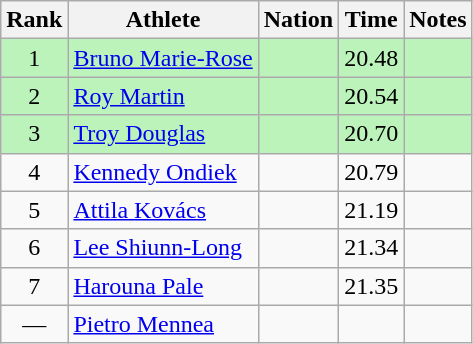<table class="wikitable sortable" style="text-align:center">
<tr>
<th>Rank</th>
<th>Athlete</th>
<th>Nation</th>
<th>Time</th>
<th>Notes</th>
</tr>
<tr style="background:#bbf3bb;">
<td>1</td>
<td align=left><a href='#'>Bruno Marie-Rose</a></td>
<td align=left></td>
<td>20.48</td>
<td></td>
</tr>
<tr style="background:#bbf3bb;">
<td>2</td>
<td align=left><a href='#'>Roy Martin</a></td>
<td align=left></td>
<td>20.54</td>
<td></td>
</tr>
<tr style="background:#bbf3bb;">
<td>3</td>
<td align=left><a href='#'>Troy Douglas</a></td>
<td align=left></td>
<td>20.70</td>
<td></td>
</tr>
<tr>
<td>4</td>
<td align=left><a href='#'>Kennedy Ondiek</a></td>
<td align=left></td>
<td>20.79</td>
<td></td>
</tr>
<tr>
<td>5</td>
<td align=left><a href='#'>Attila Kovács</a></td>
<td align=left></td>
<td>21.19</td>
<td></td>
</tr>
<tr>
<td>6</td>
<td align=left><a href='#'>Lee Shiunn-Long</a></td>
<td align=left></td>
<td>21.34</td>
<td></td>
</tr>
<tr>
<td>7</td>
<td align=left><a href='#'>Harouna Pale</a></td>
<td align=left></td>
<td>21.35</td>
<td></td>
</tr>
<tr>
<td data-sort-value=8>—</td>
<td align=left><a href='#'>Pietro Mennea</a></td>
<td align=left></td>
<td data-sort-value=99.99></td>
<td></td>
</tr>
</table>
